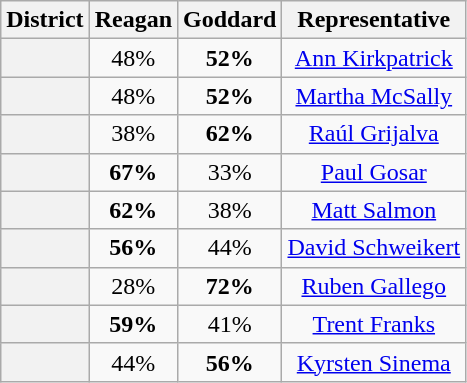<table class=wikitable>
<tr>
<th>District</th>
<th>Reagan</th>
<th>Goddard</th>
<th>Representative</th>
</tr>
<tr align=center>
<th></th>
<td>48%</td>
<td><strong>52%</strong></td>
<td><a href='#'>Ann Kirkpatrick</a></td>
</tr>
<tr align=center>
<th></th>
<td>48%</td>
<td><strong>52%</strong></td>
<td><a href='#'>Martha McSally</a></td>
</tr>
<tr align=center>
<th></th>
<td>38%</td>
<td><strong>62%</strong></td>
<td><a href='#'>Raúl Grijalva</a></td>
</tr>
<tr align=center>
<th></th>
<td><strong>67%</strong></td>
<td>33%</td>
<td><a href='#'>Paul Gosar</a></td>
</tr>
<tr align=center>
<th></th>
<td><strong>62%</strong></td>
<td>38%</td>
<td><a href='#'>Matt Salmon</a></td>
</tr>
<tr align=center>
<th></th>
<td><strong>56%</strong></td>
<td>44%</td>
<td><a href='#'>David Schweikert</a></td>
</tr>
<tr align=center>
<th></th>
<td>28%</td>
<td><strong>72%</strong></td>
<td><a href='#'>Ruben Gallego</a></td>
</tr>
<tr align=center>
<th></th>
<td><strong>59%</strong></td>
<td>41%</td>
<td><a href='#'>Trent Franks</a></td>
</tr>
<tr align=center>
<th></th>
<td>44%</td>
<td><strong>56%</strong></td>
<td><a href='#'>Kyrsten Sinema</a></td>
</tr>
</table>
